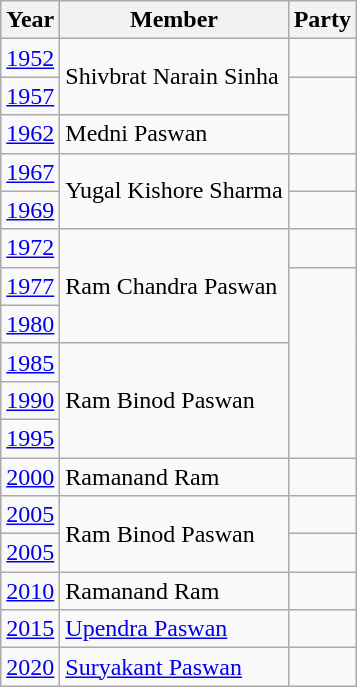<table class="wikitable sortable">
<tr>
<th>Year</th>
<th>Member</th>
<th colspan="2">Party</th>
</tr>
<tr>
<td><a href='#'>1952</a></td>
<td rowspan="2">Shivbrat Narain Sinha</td>
<td></td>
</tr>
<tr>
<td><a href='#'>1957</a></td>
</tr>
<tr>
<td><a href='#'>1962</a></td>
<td>Medni Paswan</td>
</tr>
<tr>
<td><a href='#'>1967</a></td>
<td rowspan="2">Yugal Kishore Sharma</td>
<td></td>
</tr>
<tr>
<td><a href='#'>1969</a></td>
</tr>
<tr>
<td><a href='#'>1972</a></td>
<td rowspan="3">Ram Chandra Paswan</td>
<td></td>
</tr>
<tr>
<td><a href='#'>1977</a></td>
</tr>
<tr>
<td><a href='#'>1980</a></td>
</tr>
<tr>
<td><a href='#'>1985</a></td>
<td rowspan="3">Ram Binod Paswan</td>
</tr>
<tr>
<td><a href='#'>1990</a></td>
</tr>
<tr>
<td><a href='#'>1995</a></td>
</tr>
<tr>
<td><a href='#'>2000</a></td>
<td>Ramanand Ram</td>
<td></td>
</tr>
<tr>
<td><a href='#'>2005</a></td>
<td rowspan="2">Ram Binod Paswan</td>
<td></td>
</tr>
<tr>
<td><a href='#'>2005</a></td>
</tr>
<tr>
<td><a href='#'>2010</a></td>
<td>Ramanand Ram</td>
<td></td>
</tr>
<tr>
<td><a href='#'>2015</a></td>
<td><a href='#'>Upendra Paswan</a></td>
<td></td>
</tr>
<tr>
<td><a href='#'>2020</a></td>
<td><a href='#'>Suryakant Paswan</a></td>
<td></td>
</tr>
</table>
